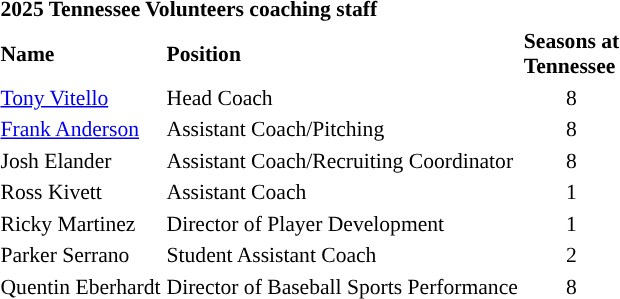<table class="toccolours" style="text-align: left; font-size:90%;">
<tr>
<th colspan="9">2025 Tennessee Volunteers coaching staff</th>
</tr>
<tr>
<th>Name</th>
<th>Position</th>
<th>Seasons at<br>Tennessee</th>
</tr>
<tr>
<td><a href='#'>Tony Vitello</a></td>
<td>Head Coach</td>
<td align=center>8</td>
</tr>
<tr>
<td><a href='#'>Frank Anderson</a></td>
<td>Assistant Coach/Pitching</td>
<td align=center>8</td>
</tr>
<tr>
<td>Josh Elander</td>
<td>Assistant Coach/Recruiting Coordinator</td>
<td align=center>8</td>
</tr>
<tr>
<td>Ross Kivett</td>
<td>Assistant Coach</td>
<td align=center>1</td>
</tr>
<tr>
<td>Ricky Martinez</td>
<td>Director of Player Development</td>
<td align=center>1</td>
</tr>
<tr>
<td>Parker Serrano</td>
<td>Student Assistant Coach</td>
<td align=center>2</td>
</tr>
<tr>
<td>Quentin Eberhardt</td>
<td>Director of Baseball Sports Performance</td>
<td align=center>8</td>
</tr>
</table>
